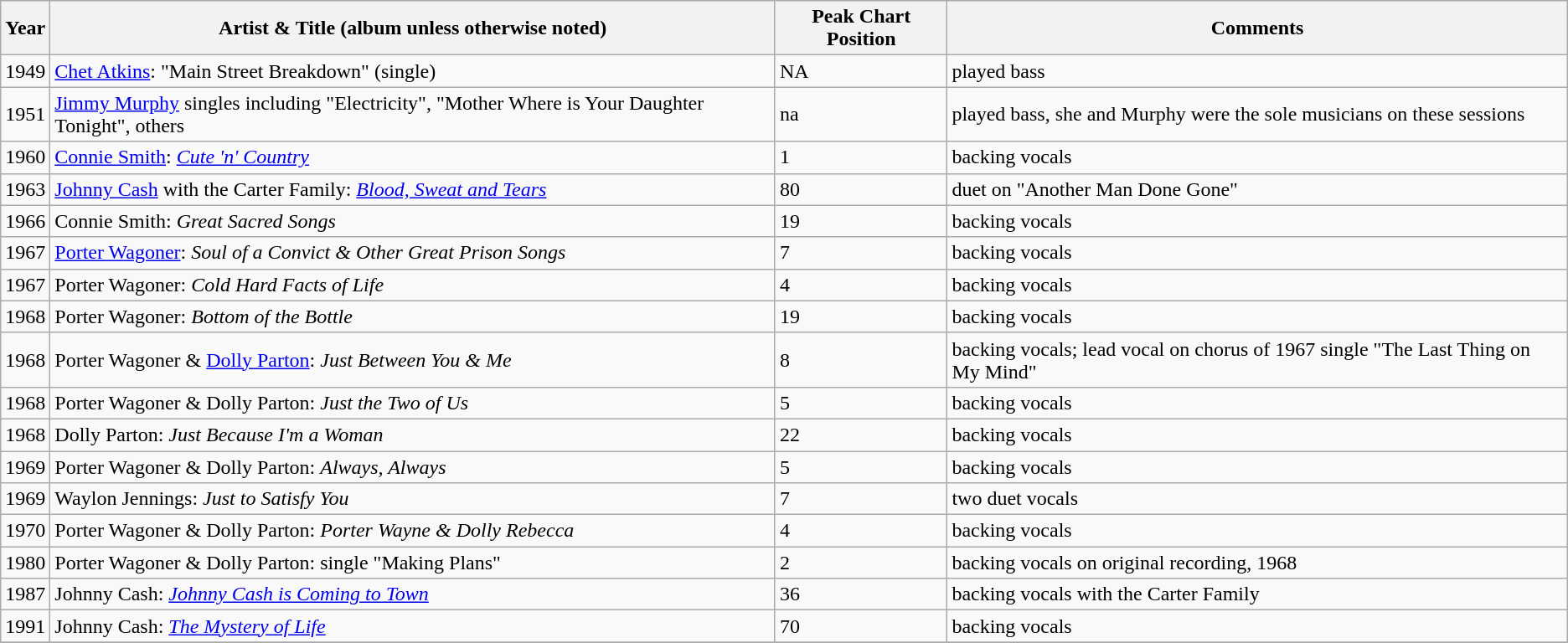<table class="wikitable">
<tr>
<th>Year</th>
<th>Artist & Title (album unless otherwise noted)</th>
<th>Peak Chart Position</th>
<th>Comments</th>
</tr>
<tr>
<td>1949</td>
<td><a href='#'>Chet Atkins</a>:  "Main Street Breakdown" (single)</td>
<td>NA</td>
<td>played bass</td>
</tr>
<tr>
<td>1951</td>
<td><a href='#'>Jimmy Murphy</a> singles including "Electricity", "Mother Where is Your Daughter Tonight", others</td>
<td>na</td>
<td>played bass, she and Murphy were the sole musicians on these sessions</td>
</tr>
<tr>
<td>1960</td>
<td><a href='#'>Connie Smith</a>: <em><a href='#'>Cute 'n' Country</a></em></td>
<td>1</td>
<td>backing vocals</td>
</tr>
<tr>
<td>1963</td>
<td><a href='#'>Johnny Cash</a> with the Carter Family: <em><a href='#'>Blood, Sweat and Tears</a></em></td>
<td>80</td>
<td>duet on "Another Man Done Gone"</td>
</tr>
<tr>
<td>1966</td>
<td>Connie Smith:  <em>Great Sacred Songs</em></td>
<td>19</td>
<td>backing vocals</td>
</tr>
<tr>
<td>1967</td>
<td><a href='#'>Porter Wagoner</a>: <em>Soul of a Convict & Other Great Prison Songs</em></td>
<td>7</td>
<td>backing vocals</td>
</tr>
<tr>
<td>1967</td>
<td>Porter Wagoner: <em>Cold Hard Facts of Life</em></td>
<td>4</td>
<td>backing vocals</td>
</tr>
<tr>
<td>1968</td>
<td>Porter Wagoner: <em>Bottom of the Bottle</em></td>
<td>19</td>
<td>backing vocals</td>
</tr>
<tr>
<td>1968</td>
<td>Porter Wagoner & <a href='#'>Dolly Parton</a>: <em>Just Between You & Me</em></td>
<td>8</td>
<td>backing vocals; lead vocal on chorus of 1967 single "The Last Thing on My Mind"</td>
</tr>
<tr>
<td>1968</td>
<td>Porter Wagoner & Dolly Parton: <em>Just the Two of Us</em></td>
<td>5</td>
<td>backing vocals</td>
</tr>
<tr>
<td>1968</td>
<td>Dolly Parton: <em>Just Because I'm a Woman</em></td>
<td>22</td>
<td>backing vocals</td>
</tr>
<tr>
<td>1969</td>
<td>Porter Wagoner & Dolly Parton: <em>Always, Always</em></td>
<td>5</td>
<td>backing vocals</td>
</tr>
<tr>
<td>1969</td>
<td>Waylon Jennings: <em>Just to Satisfy You</em></td>
<td>7</td>
<td>two duet vocals</td>
</tr>
<tr>
<td>1970</td>
<td>Porter Wagoner & Dolly Parton:<em> Porter Wayne & Dolly Rebecca</em></td>
<td>4</td>
<td>backing vocals</td>
</tr>
<tr>
<td>1980</td>
<td>Porter Wagoner & Dolly Parton: single "Making Plans"</td>
<td>2</td>
<td>backing vocals on original recording, 1968</td>
</tr>
<tr>
<td>1987</td>
<td>Johnny Cash: <em><a href='#'>Johnny Cash is Coming to Town</a></em></td>
<td>36</td>
<td>backing vocals with the Carter Family</td>
</tr>
<tr>
<td>1991</td>
<td>Johnny Cash: <em><a href='#'>The Mystery of Life</a></em></td>
<td>70</td>
<td>backing vocals</td>
</tr>
<tr>
</tr>
</table>
